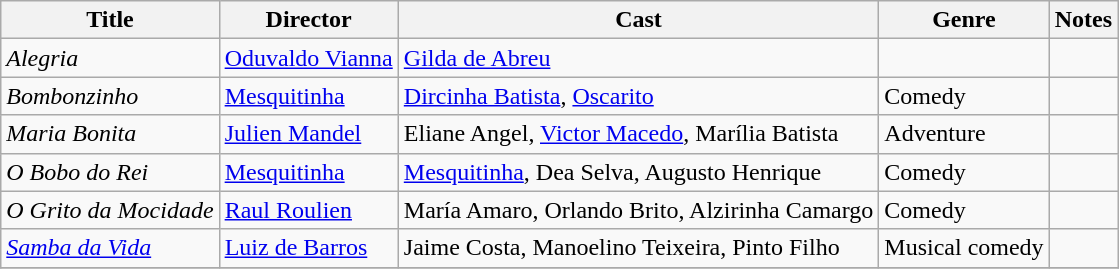<table class="wikitable">
<tr>
<th>Title</th>
<th>Director</th>
<th>Cast</th>
<th>Genre</th>
<th>Notes</th>
</tr>
<tr>
<td><em>Alegria</em></td>
<td><a href='#'>Oduvaldo Vianna</a></td>
<td><a href='#'>Gilda de Abreu</a></td>
<td></td>
<td></td>
</tr>
<tr>
<td><em>Bombonzinho</em></td>
<td><a href='#'>Mesquitinha</a></td>
<td><a href='#'>Dircinha Batista</a>, <a href='#'>Oscarito</a></td>
<td>Comedy</td>
<td></td>
</tr>
<tr>
<td><em>Maria Bonita</em></td>
<td><a href='#'>Julien Mandel</a></td>
<td>Eliane Angel, <a href='#'>Victor Macedo</a>, Marília Batista</td>
<td>Adventure</td>
<td></td>
</tr>
<tr>
<td><em>O Bobo do Rei</em></td>
<td><a href='#'>Mesquitinha</a></td>
<td><a href='#'>Mesquitinha</a>, Dea Selva, Augusto Henrique</td>
<td>Comedy</td>
<td></td>
</tr>
<tr>
<td><em>O Grito da Mocidade</em></td>
<td><a href='#'>Raul Roulien</a></td>
<td>María Amaro, Orlando Brito, Alzirinha Camargo</td>
<td>Comedy</td>
<td></td>
</tr>
<tr>
<td><em><a href='#'>Samba da Vida</a></em></td>
<td><a href='#'>Luiz de Barros</a></td>
<td>Jaime Costa, Manoelino Teixeira, Pinto Filho</td>
<td>Musical comedy</td>
<td></td>
</tr>
<tr>
</tr>
</table>
